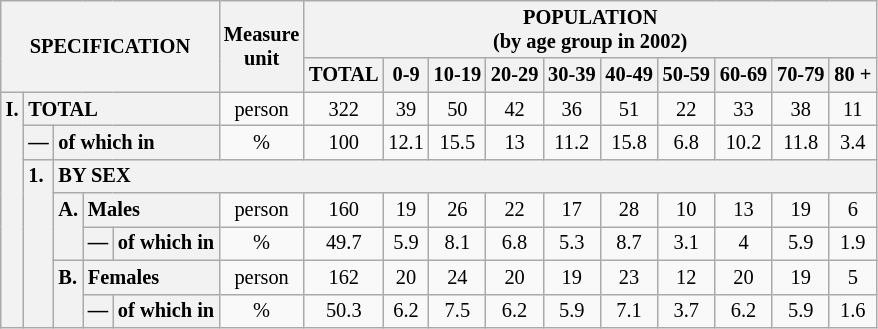<table class="wikitable" style="font-size:85%; text-align:center">
<tr>
<th rowspan="2" colspan="5">SPECIFICATION</th>
<th rowspan="2">Measure<br> unit</th>
<th colspan="10" rowspan="1">POPULATION<br> (by age group in 2002)</th>
</tr>
<tr>
<th>TOTAL</th>
<th>0-9</th>
<th>10-19</th>
<th>20-29</th>
<th>30-39</th>
<th>40-49</th>
<th>50-59</th>
<th>60-69</th>
<th>70-79</th>
<th>80 +</th>
</tr>
<tr>
<th style="text-align:left" valign="top" rowspan="7">I.</th>
<th style="text-align:left" colspan="4">TOTAL</th>
<td>person</td>
<td>322</td>
<td>39</td>
<td>50</td>
<td>42</td>
<td>36</td>
<td>51</td>
<td>22</td>
<td>33</td>
<td>38</td>
<td>11</td>
</tr>
<tr>
<th style="text-align:left" valign="top">—</th>
<th style="text-align:left" colspan="3">of which in</th>
<td>%</td>
<td>100</td>
<td>12.1</td>
<td>15.5</td>
<td>13</td>
<td>11.2</td>
<td>15.8</td>
<td>6.8</td>
<td>10.2</td>
<td>11.8</td>
<td>3.4</td>
</tr>
<tr>
<th style="text-align:left" valign="top" rowspan="5">1.</th>
<th style="text-align:left" colspan="14">BY SEX</th>
</tr>
<tr>
<th style="text-align:left" valign="top" rowspan="2">A.</th>
<th style="text-align:left" colspan="2">Males</th>
<td>person</td>
<td>160</td>
<td>19</td>
<td>26</td>
<td>22</td>
<td>17</td>
<td>28</td>
<td>10</td>
<td>13</td>
<td>19</td>
<td>6</td>
</tr>
<tr>
<th style="text-align:left" valign="top">—</th>
<th style="text-align:left" colspan="1">of which in</th>
<td>%</td>
<td>49.7</td>
<td>5.9</td>
<td>8.1</td>
<td>6.8</td>
<td>5.3</td>
<td>8.7</td>
<td>3.1</td>
<td>4</td>
<td>5.9</td>
<td>1.9</td>
</tr>
<tr>
<th style="text-align:left" valign="top" rowspan="2">B.</th>
<th style="text-align:left" colspan="2">Females</th>
<td>person</td>
<td>162</td>
<td>20</td>
<td>24</td>
<td>20</td>
<td>19</td>
<td>23</td>
<td>12</td>
<td>20</td>
<td>19</td>
<td>5</td>
</tr>
<tr>
<th style="text-align:left" valign="top">—</th>
<th style="text-align:left" colspan="1">of which in</th>
<td>%</td>
<td>50.3</td>
<td>6.2</td>
<td>7.5</td>
<td>6.2</td>
<td>5.9</td>
<td>7.1</td>
<td>3.7</td>
<td>6.2</td>
<td>5.9</td>
<td>1.6</td>
</tr>
</table>
